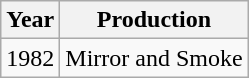<table class="wikitable">
<tr>
<th>Year</th>
<th>Production</th>
</tr>
<tr>
<td>1982</td>
<td>Mirror and Smoke</td>
</tr>
</table>
